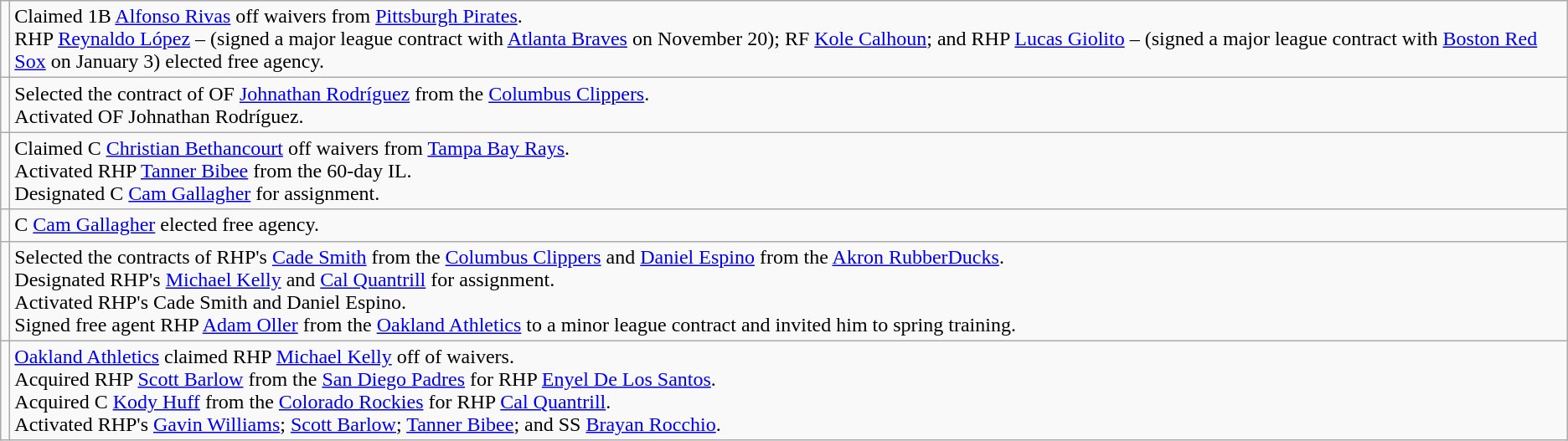<table class="wikitable">
<tr>
<td></td>
<td>Claimed 1B <a href='#'>Alfonso Rivas</a> off waivers from <a href='#'>Pittsburgh Pirates</a>.<br>RHP <a href='#'>Reynaldo López</a> – (signed a major league contract with <a href='#'>Atlanta Braves</a> on November 20); RF <a href='#'>Kole Calhoun</a>; and RHP <a href='#'>Lucas Giolito</a> – (signed a major league contract with <a href='#'>Boston Red Sox</a> on January 3) elected free agency.</td>
</tr>
<tr>
<td></td>
<td>Selected the contract of OF <a href='#'>Johnathan Rodríguez</a> from the <a href='#'>Columbus Clippers</a>.<br>Activated OF Johnathan Rodríguez.</td>
</tr>
<tr>
<td></td>
<td>Claimed C <a href='#'>Christian Bethancourt</a> off waivers from <a href='#'>Tampa Bay Rays</a>.<br>Activated RHP <a href='#'>Tanner Bibee</a> from the 60-day IL.<br>Designated C <a href='#'>Cam Gallagher</a> for assignment.</td>
</tr>
<tr>
<td></td>
<td>C <a href='#'>Cam Gallagher</a> elected free agency.</td>
</tr>
<tr>
<td></td>
<td>Selected the contracts of RHP's <a href='#'>Cade Smith</a> from the <a href='#'>Columbus Clippers</a> and <a href='#'>Daniel Espino</a> from the <a href='#'>Akron RubberDucks</a>.<br>Designated RHP's <a href='#'>Michael Kelly</a> and <a href='#'>Cal Quantrill</a> for assignment.<br>Activated RHP's Cade Smith and Daniel Espino.<br>Signed free agent RHP <a href='#'>Adam Oller</a> from the <a href='#'>Oakland Athletics</a> to a minor league contract and invited him to spring training.</td>
</tr>
<tr>
<td></td>
<td><a href='#'>Oakland Athletics</a> claimed RHP <a href='#'>Michael Kelly</a> off of waivers.<br>Acquired RHP <a href='#'>Scott Barlow</a> from the <a href='#'>San Diego Padres</a> for RHP <a href='#'>Enyel De Los Santos</a>.<br>Acquired C <a href='#'>Kody Huff</a> from the <a href='#'>Colorado Rockies</a> for RHP <a href='#'>Cal Quantrill</a>.<br>Activated RHP's <a href='#'>Gavin Williams</a>; <a href='#'>Scott Barlow</a>; <a href='#'>Tanner Bibee</a>; and SS <a href='#'>Brayan Rocchio</a>.</td>
</tr>
</table>
